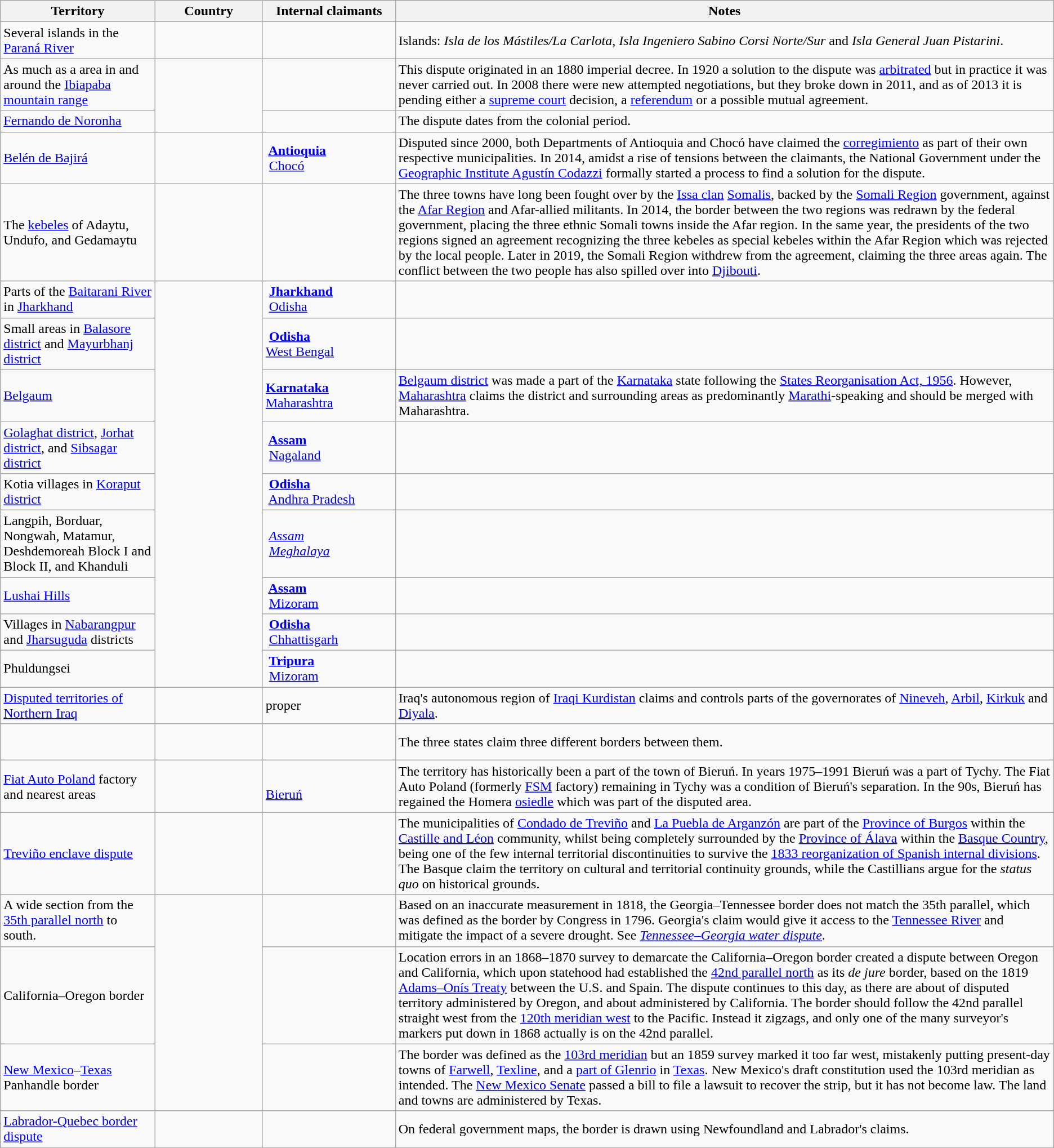<table class="wikitable sortable">
<tr>
<th>Territory</th>
<th width=120>Country</th>
<th width=150>Internal claimants</th>
<th class=unsortable>Notes</th>
</tr>
<tr>
<td>Several islands in the <a href='#'>Paraná River</a></td>
<td></td>
<td><strong></strong><br></td>
<td>Islands: <em>Isla de los Mástiles/La Carlota</em>, <em>Isla Ingeniero Sabino Corsi Norte/Sur</em> and <em>Isla General Juan Pistarini</em>.</td>
</tr>
<tr>
<td>As much as a  area in and around the <a href='#'>Ibiapaba mountain range</a></td>
<td rowspan="2"></td>
<td><strong></strong><br></td>
<td>This dispute originated in an 1880 imperial decree. In 1920 a solution to the dispute was <a href='#'>arbitrated</a> but in practice it was never carried out. In 2008 there were new attempted negotiations, but they broke down in 2011, and as of 2013 it is pending either a <a href='#'>supreme court</a> decision, a <a href='#'>referendum</a> or a possible mutual agreement.</td>
</tr>
<tr>
<td> <a href='#'>Fernando de Noronha</a></td>
<td><strong></strong><br></td>
<td>The dispute dates from the colonial period.</td>
</tr>
<tr>
<td><a href='#'>Belén de Bajirá</a></td>
<td></td>
<td><strong> <a href='#'>Antioquia</a></strong><br> <a href='#'>Chocó</a></td>
<td>Disputed since 2000, both Departments of Antioquia and Chocó have claimed the <a href='#'>corregimiento</a> as part of their own respective municipalities. In 2014, amidst a rise of tensions between the claimants, the National Government under the <a href='#'>Geographic Institute Agustín Codazzi</a> formally started a process to find a solution for the dispute.</td>
</tr>
<tr>
<td>The <a href='#'>kebeles</a> of Adaytu, Undufo, and Gedamaytu</td>
<td></td>
<td><br></td>
<td>The three towns have long been fought over by the <a href='#'>Issa clan</a> <a href='#'>Somalis</a>, backed by the <a href='#'>Somali Region</a> government, against the <a href='#'>Afar Region</a> and Afar-allied militants. In 2014, the border between the two regions was redrawn by the federal government, placing the three ethnic Somali towns inside the Afar region. In the same year, the presidents of the two regions signed an agreement recognizing the three kebeles as special kebeles within the Afar Region which was rejected by the local people. Later in 2019, the Somali Region withdrew from the agreement, claiming the three areas again. The conflict between the two people has also spilled over into <a href='#'>Djibouti</a>.</td>
</tr>
<tr>
<td>Parts of the <a href='#'>Baitarani River</a> in <a href='#'>Jharkhand</a></td>
<td rowspan="9"></td>
<td><strong> <a href='#'>Jharkhand</a></strong><br> <a href='#'>Odisha</a></td>
<td></td>
</tr>
<tr>
<td>Small areas in <a href='#'>Balasore district</a> and <a href='#'>Mayurbhanj district</a></td>
<td><strong> <a href='#'>Odisha</a></strong><br> <a href='#'>West Bengal</a></td>
<td></td>
</tr>
<tr>
<td><a href='#'>Belgaum</a></td>
<td><strong> <a href='#'>Karnataka</a></strong><br> <a href='#'>Maharashtra</a></td>
<td><a href='#'>Belgaum district</a> was made a part of the <a href='#'>Karnataka</a> state following the <a href='#'>States Reorganisation Act, 1956</a>. However, <a href='#'>Maharashtra</a> claims the district and surrounding areas as predominantly <a href='#'>Marathi</a>-speaking and should be merged with Maharashtra.</td>
</tr>
<tr>
<td><a href='#'>Golaghat district</a>, <a href='#'>Jorhat district</a>, and <a href='#'>Sibsagar district</a></td>
<td><strong> <a href='#'>Assam</a></strong><br> <a href='#'>Nagaland</a></td>
<td></td>
</tr>
<tr>
<td>Kotia villages in <a href='#'>Koraput district</a></td>
<td><strong> <a href='#'>Odisha</a></strong><br> <a href='#'>Andhra Pradesh</a></td>
<td></td>
</tr>
<tr>
<td>Langpih, Borduar, Nongwah, Matamur, Deshdemoreah Block I and Block II, and Khanduli</td>
<td><em> <a href='#'>Assam</a></em><br><em> <a href='#'>Meghalaya</a></em></td>
<td></td>
</tr>
<tr>
<td><a href='#'>Lushai Hills</a></td>
<td><strong> <a href='#'>Assam</a></strong><br> <a href='#'>Mizoram</a></td>
<td></td>
</tr>
<tr>
<td>Villages in <a href='#'>Nabarangpur</a> and <a href='#'>Jharsuguda</a> districts</td>
<td><strong> <a href='#'>Odisha</a></strong><br> <a href='#'>Chhattisgarh</a></td>
<td></td>
</tr>
<tr>
<td>Phuldungsei</td>
<td><strong> <a href='#'>Tripura</a></strong><br> <a href='#'>Mizoram</a></td>
<td></td>
</tr>
<tr>
<td><a href='#'>Disputed territories of Northern Iraq</a></td>
<td></td>
<td><strong></strong> proper<br><strong></strong></td>
<td>Iraq's autonomous region of <a href='#'>Iraqi Kurdistan</a> claims and controls parts of the governorates of <a href='#'>Nineveh</a>, <a href='#'>Arbil</a>, <a href='#'>Kirkuk</a> and <a href='#'>Diyala</a>.</td>
</tr>
<tr>
<td></td>
<td></td>
<td><br><br></td>
<td>The three states claim three different borders between them.</td>
</tr>
<tr>
<td><a href='#'>Fiat Auto Poland</a> factory and nearest areas</td>
<td></td>
<td><strong></strong><br> <a href='#'>Bieruń</a></td>
<td>The territory has historically been a part of the town of Bieruń. In years 1975–1991 Bieruń was a part of Tychy. The Fiat Auto Poland (formerly <a href='#'>FSM</a> factory) remaining in Tychy was a condition of Bieruń's separation. In the 90s, Bieruń has regained the Homera <a href='#'>osiedle</a> which was part of the disputed area.</td>
</tr>
<tr>
<td><a href='#'>Treviño enclave dispute</a></td>
<td></td>
<td><strong></strong><br></td>
<td>The municipalities of <a href='#'>Condado de Treviño</a> and <a href='#'>La Puebla de Arganzón</a> are part of the <a href='#'>Province of Burgos</a> within the <a href='#'>Castille and Léon</a> community, whilst being completely surrounded by the <a href='#'>Province of Álava</a> within the <a href='#'>Basque Country</a>, being one of the few internal territorial discontinuities to survive the <a href='#'>1833 reorganization of Spanish internal divisions</a>. The Basque claim the territory on cultural and territorial continuity grounds, while the Castillians argue for the <em>status quo</em> on historical grounds.</td>
</tr>
<tr>
<td>A wide section from the <a href='#'>35th parallel north</a> to  south.</td>
<td rowspan="3"></td>
<td><strong></strong><br></td>
<td>Based on an inaccurate measurement in 1818, the Georgia–Tennessee border does not match the 35th parallel, which was defined as the border by Congress in 1796. Georgia's claim would give it access to the <a href='#'>Tennessee River</a> and mitigate the impact of a severe drought. See <em><a href='#'>Tennessee–Georgia water dispute</a></em>.</td>
</tr>
<tr>
<td>California–Oregon border</td>
<td><strong></strong><br></td>
<td>Location errors in an 1868–1870 survey to demarcate the California–Oregon border created a dispute between Oregon and California, which upon statehood had established the <a href='#'>42nd parallel north</a> as its <em>de jure</em> border, based on the 1819 <a href='#'>Adams–Onís Treaty</a> between the U.S. and Spain. The dispute continues to this day, as there are about  of disputed territory administered by Oregon, and about  administered by California. The border should follow the 42nd parallel straight west from the <a href='#'>120th meridian west</a> to the Pacific. Instead it zigzags, and only one of the many surveyor's markers put down in 1868 actually is on the 42nd parallel.</td>
</tr>
<tr>
<td><a href='#'>New Mexico</a>–<a href='#'>Texas</a> Panhandle border</td>
<td><strong></strong><br></td>
<td>The border was defined as the <a href='#'>103rd meridian</a> but an 1859 survey marked it too far west, mistakenly putting present-day towns of <a href='#'>Farwell</a>, <a href='#'>Texline</a>, and a <a href='#'>part of Glenrio</a> in <a href='#'>Texas</a>. New Mexico's draft constitution used the 103rd meridian as intended. The <a href='#'>New Mexico Senate</a> passed a bill to file a lawsuit to recover the strip, but it has not become law. The land and towns are administered by Texas.</td>
</tr>
<tr>
<td><a href='#'>Labrador-Quebec border dispute</a></td>
<td></td>
<td><strong></strong><br></td>
<td>On federal government maps, the border is drawn using Newfoundland and Labrador's claims.</td>
</tr>
</table>
